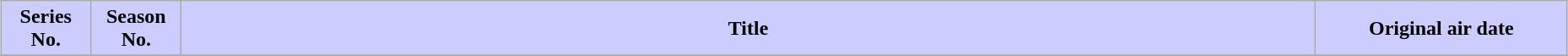<table class="wikitable plainrowheaders" style="width:98%; margin:auto; background:#FFF;">
<tr>
<th style="background: #CCF; width: 4em;">Series<br>No.</th>
<th style="background: #CCF; width: 4em;">Season<br>No.</th>
<th style="background: #CCF;">Title</th>
<th style="background: #CCF; width:12em;">Original air date</th>
</tr>
<tr>
</tr>
</table>
